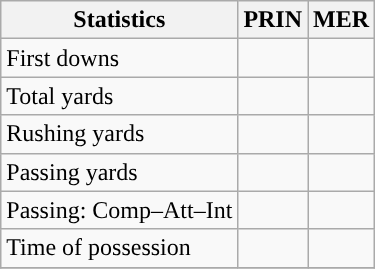<table class="wikitable" style="float: left;">
<tr>
<th>Statistics</th>
<th>PRIN</th>
<th>MER</th>
</tr>
<tr>
<td>First downs</td>
<td></td>
<td></td>
</tr>
<tr>
<td>Total yards</td>
<td></td>
<td></td>
</tr>
<tr>
<td>Rushing yards</td>
<td></td>
<td></td>
</tr>
<tr>
<td>Passing yards</td>
<td></td>
<td></td>
</tr>
<tr>
<td>Passing: Comp–Att–Int</td>
<td></td>
<td></td>
</tr>
<tr>
<td>Time of possession</td>
<td></td>
<td></td>
</tr>
<tr>
</tr>
</table>
